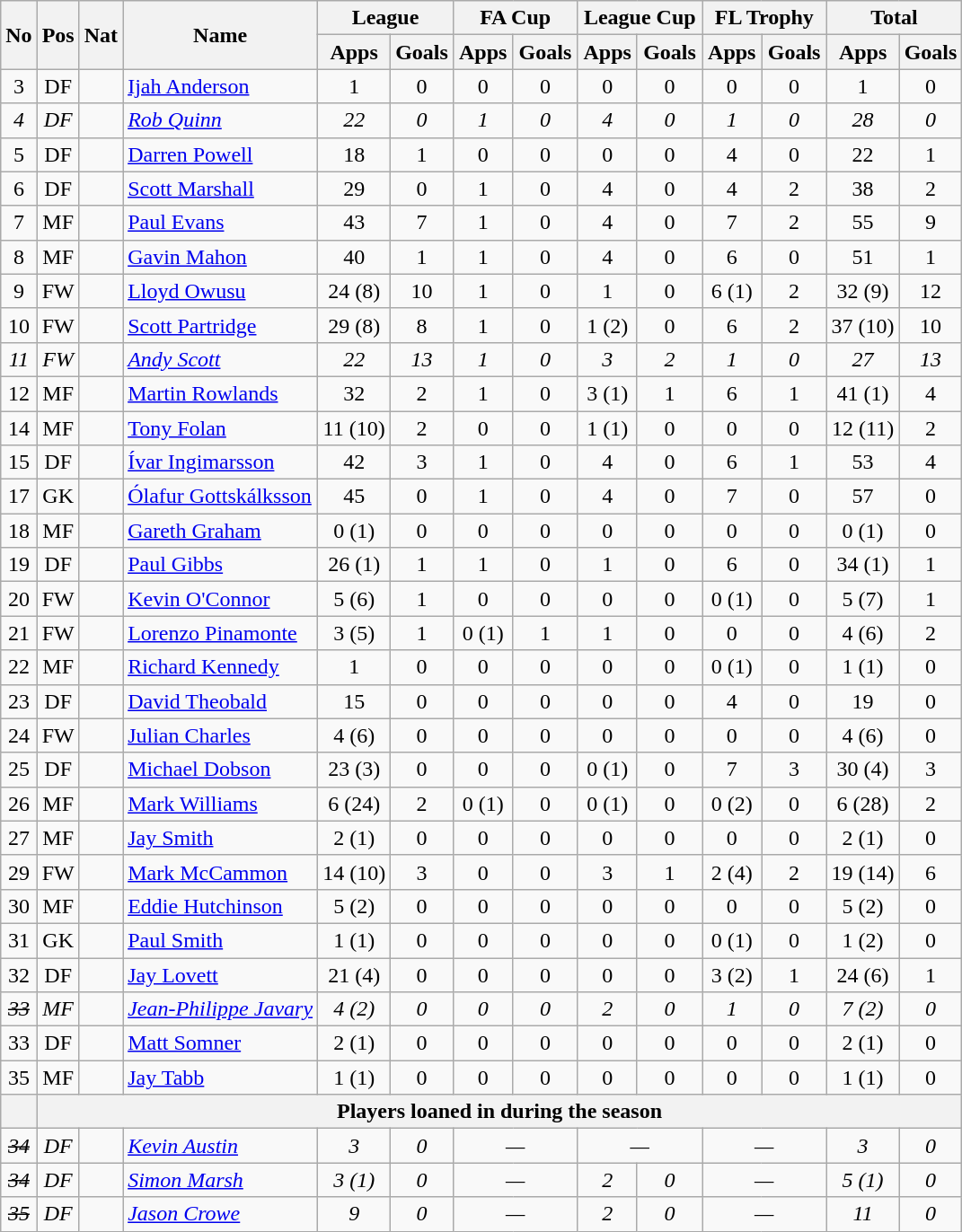<table class="wikitable" style="text-align:center">
<tr>
<th rowspan="2">No</th>
<th rowspan="2">Pos</th>
<th rowspan="2">Nat</th>
<th rowspan="2">Name</th>
<th colspan="2" style="width:85px;">League</th>
<th colspan="2" style="width:85px;">FA Cup</th>
<th colspan="2" style="width:85px;">League Cup</th>
<th colspan="2" style="width:85px;">FL Trophy</th>
<th colspan="2" style="width:85px;">Total</th>
</tr>
<tr>
<th>Apps</th>
<th>Goals</th>
<th>Apps</th>
<th>Goals</th>
<th>Apps</th>
<th>Goals</th>
<th>Apps</th>
<th>Goals</th>
<th>Apps</th>
<th>Goals</th>
</tr>
<tr>
<td>3</td>
<td>DF</td>
<td></td>
<td style="text-align:left;"><a href='#'>Ijah Anderson</a></td>
<td>1</td>
<td>0</td>
<td>0</td>
<td>0</td>
<td>0</td>
<td>0</td>
<td>0</td>
<td>0</td>
<td>1</td>
<td>0</td>
</tr>
<tr>
<td><em>4</em></td>
<td><em>DF</em></td>
<td><em></em></td>
<td style="text-align:left;"><em><a href='#'>Rob Quinn</a></em></td>
<td><em>22</em></td>
<td><em>0</em></td>
<td><em>1</em></td>
<td><em>0</em></td>
<td><em>4</em></td>
<td><em>0</em></td>
<td><em>1</em></td>
<td><em>0</em></td>
<td><em>28</em></td>
<td><em>0</em></td>
</tr>
<tr>
<td>5</td>
<td>DF</td>
<td></td>
<td style="text-align:left;"><a href='#'>Darren Powell</a></td>
<td>18</td>
<td>1</td>
<td>0</td>
<td>0</td>
<td>0</td>
<td>0</td>
<td>4</td>
<td>0</td>
<td>22</td>
<td>1</td>
</tr>
<tr>
<td>6</td>
<td>DF</td>
<td></td>
<td style="text-align:left;"><a href='#'>Scott Marshall</a></td>
<td>29</td>
<td>0</td>
<td>1</td>
<td>0</td>
<td>4</td>
<td>0</td>
<td>4</td>
<td>2</td>
<td>38</td>
<td>2</td>
</tr>
<tr>
<td>7</td>
<td>MF</td>
<td></td>
<td style="text-align:left;"><a href='#'>Paul Evans</a></td>
<td>43</td>
<td>7</td>
<td>1</td>
<td>0</td>
<td>4</td>
<td>0</td>
<td>7</td>
<td>2</td>
<td>55</td>
<td>9</td>
</tr>
<tr>
<td>8</td>
<td>MF</td>
<td></td>
<td style="text-align:left;"><a href='#'>Gavin Mahon</a></td>
<td>40</td>
<td>1</td>
<td>1</td>
<td>0</td>
<td>4</td>
<td>0</td>
<td>6</td>
<td>0</td>
<td>51</td>
<td>1</td>
</tr>
<tr>
<td>9</td>
<td>FW</td>
<td></td>
<td style="text-align:left;"><a href='#'>Lloyd Owusu</a></td>
<td>24 (8)</td>
<td>10</td>
<td>1</td>
<td>0</td>
<td>1</td>
<td>0</td>
<td>6 (1)</td>
<td>2</td>
<td>32 (9)</td>
<td>12</td>
</tr>
<tr>
<td>10</td>
<td>FW</td>
<td></td>
<td style="text-align:left;"><a href='#'>Scott Partridge</a></td>
<td>29 (8)</td>
<td>8</td>
<td>1</td>
<td>0</td>
<td>1 (2)</td>
<td>0</td>
<td>6</td>
<td>2</td>
<td>37 (10)</td>
<td>10</td>
</tr>
<tr>
<td><em>11</em></td>
<td><em>FW</em></td>
<td><em></em></td>
<td style="text-align:left;"><a href='#'><em>Andy Scott</em></a></td>
<td><em>22</em></td>
<td><em>13</em></td>
<td><em>1</em></td>
<td><em>0</em></td>
<td><em>3</em></td>
<td><em>2</em></td>
<td><em>1</em></td>
<td><em>0</em></td>
<td><em>27</em></td>
<td><em>13</em></td>
</tr>
<tr>
<td>12</td>
<td>MF</td>
<td></td>
<td style="text-align:left;"><a href='#'>Martin Rowlands</a></td>
<td>32</td>
<td>2</td>
<td>1</td>
<td>0</td>
<td>3 (1)</td>
<td>1</td>
<td>6</td>
<td>1</td>
<td>41 (1)</td>
<td>4</td>
</tr>
<tr>
<td>14</td>
<td>MF</td>
<td></td>
<td style="text-align:left;"><a href='#'>Tony Folan</a></td>
<td>11 (10)</td>
<td>2</td>
<td>0</td>
<td>0</td>
<td>1 (1)</td>
<td>0</td>
<td>0</td>
<td>0</td>
<td>12 (11)</td>
<td>2</td>
</tr>
<tr>
<td>15</td>
<td>DF</td>
<td></td>
<td style="text-align:left;"><a href='#'>Ívar Ingimarsson</a></td>
<td>42</td>
<td>3</td>
<td>1</td>
<td>0</td>
<td>4</td>
<td>0</td>
<td>6</td>
<td>1</td>
<td>53</td>
<td>4</td>
</tr>
<tr>
<td>17</td>
<td>GK</td>
<td></td>
<td style="text-align:left;"><a href='#'>Ólafur Gottskálksson</a></td>
<td>45</td>
<td>0</td>
<td>1</td>
<td>0</td>
<td>4</td>
<td>0</td>
<td>7</td>
<td>0</td>
<td>57</td>
<td>0</td>
</tr>
<tr>
<td>18</td>
<td>MF</td>
<td></td>
<td style="text-align:left;"><a href='#'>Gareth Graham</a></td>
<td>0 (1)</td>
<td>0</td>
<td>0</td>
<td>0</td>
<td>0</td>
<td>0</td>
<td>0</td>
<td>0</td>
<td>0 (1)</td>
<td>0</td>
</tr>
<tr>
<td>19</td>
<td>DF</td>
<td></td>
<td style="text-align:left;"><a href='#'>Paul Gibbs</a></td>
<td>26 (1)</td>
<td>1</td>
<td>1</td>
<td>0</td>
<td>1</td>
<td>0</td>
<td>6</td>
<td>0</td>
<td>34 (1)</td>
<td>1</td>
</tr>
<tr>
<td>20</td>
<td>FW</td>
<td></td>
<td style="text-align:left;"><a href='#'>Kevin O'Connor</a></td>
<td>5 (6)</td>
<td>1</td>
<td>0</td>
<td>0</td>
<td>0</td>
<td>0</td>
<td>0 (1)</td>
<td>0</td>
<td>5 (7)</td>
<td>1</td>
</tr>
<tr>
<td>21</td>
<td>FW</td>
<td></td>
<td style="text-align:left;"><a href='#'>Lorenzo Pinamonte</a></td>
<td>3 (5)</td>
<td>1</td>
<td>0 (1)</td>
<td>1</td>
<td>1</td>
<td>0</td>
<td>0</td>
<td>0</td>
<td>4 (6)</td>
<td>2</td>
</tr>
<tr>
<td>22</td>
<td>MF</td>
<td></td>
<td style="text-align:left;"><a href='#'>Richard Kennedy</a></td>
<td>1</td>
<td>0</td>
<td>0</td>
<td>0</td>
<td>0</td>
<td>0</td>
<td>0 (1)</td>
<td>0</td>
<td>1 (1)</td>
<td>0</td>
</tr>
<tr>
<td>23</td>
<td>DF</td>
<td></td>
<td style="text-align:left;"><a href='#'>David Theobald</a></td>
<td>15</td>
<td>0</td>
<td>0</td>
<td>0</td>
<td>0</td>
<td>0</td>
<td>4</td>
<td>0</td>
<td>19</td>
<td>0</td>
</tr>
<tr>
<td>24</td>
<td>FW</td>
<td></td>
<td style="text-align:left;"><a href='#'>Julian Charles</a></td>
<td>4 (6)</td>
<td>0</td>
<td>0</td>
<td>0</td>
<td>0</td>
<td>0</td>
<td>0</td>
<td>0</td>
<td>4 (6)</td>
<td>0</td>
</tr>
<tr>
<td>25</td>
<td>DF</td>
<td></td>
<td style="text-align:left;"><a href='#'>Michael Dobson</a></td>
<td>23 (3)</td>
<td>0</td>
<td>0</td>
<td>0</td>
<td>0 (1)</td>
<td>0</td>
<td>7</td>
<td>3</td>
<td>30 (4)</td>
<td>3</td>
</tr>
<tr>
<td>26</td>
<td>MF</td>
<td></td>
<td style="text-align:left;"><a href='#'>Mark Williams</a></td>
<td>6 (24)</td>
<td>2</td>
<td>0 (1)</td>
<td>0</td>
<td>0 (1)</td>
<td>0</td>
<td>0 (2)</td>
<td>0</td>
<td>6 (28)</td>
<td>2</td>
</tr>
<tr>
<td>27</td>
<td>MF</td>
<td></td>
<td style="text-align:left;"><a href='#'>Jay Smith</a></td>
<td>2 (1)</td>
<td>0</td>
<td>0</td>
<td>0</td>
<td>0</td>
<td>0</td>
<td>0</td>
<td>0</td>
<td>2 (1)</td>
<td>0</td>
</tr>
<tr>
<td>29</td>
<td>FW</td>
<td></td>
<td style="text-align:left;"><a href='#'>Mark McCammon</a></td>
<td>14 (10)</td>
<td>3</td>
<td>0</td>
<td>0</td>
<td>3</td>
<td>1</td>
<td>2 (4)</td>
<td>2</td>
<td>19 (14)</td>
<td>6</td>
</tr>
<tr>
<td>30</td>
<td>MF</td>
<td></td>
<td style="text-align:left;"><a href='#'>Eddie Hutchinson</a></td>
<td>5 (2)</td>
<td>0</td>
<td>0</td>
<td>0</td>
<td>0</td>
<td>0</td>
<td>0</td>
<td>0</td>
<td>5 (2)</td>
<td>0</td>
</tr>
<tr>
<td>31</td>
<td>GK</td>
<td></td>
<td style="text-align:left;"><a href='#'>Paul Smith</a></td>
<td>1 (1)</td>
<td>0</td>
<td>0</td>
<td>0</td>
<td>0</td>
<td>0</td>
<td>0 (1)</td>
<td>0</td>
<td>1 (2)</td>
<td>0</td>
</tr>
<tr>
<td>32</td>
<td>DF</td>
<td></td>
<td style="text-align:left;"><a href='#'>Jay Lovett</a></td>
<td>21 (4)</td>
<td>0</td>
<td>0</td>
<td>0</td>
<td>0</td>
<td>0</td>
<td>3 (2)</td>
<td>1</td>
<td>24 (6)</td>
<td>1</td>
</tr>
<tr>
<td><em><s>33</s></em></td>
<td><em>MF</em></td>
<td><em></em></td>
<td style="text-align:left;"><em><a href='#'>Jean-Philippe Javary</a></em></td>
<td><em>4 (2)</em></td>
<td><em>0</em></td>
<td><em>0</em></td>
<td><em>0</em></td>
<td><em>2</em></td>
<td><em>0</em></td>
<td><em>1</em></td>
<td><em>0</em></td>
<td><em>7 (2)</em></td>
<td><em>0</em></td>
</tr>
<tr>
<td>33</td>
<td>DF</td>
<td></td>
<td style="text-align:left;"><a href='#'>Matt Somner</a></td>
<td>2 (1)</td>
<td>0</td>
<td>0</td>
<td>0</td>
<td>0</td>
<td>0</td>
<td>0</td>
<td>0</td>
<td>2 (1)</td>
<td>0</td>
</tr>
<tr>
<td>35</td>
<td>MF</td>
<td><em></em></td>
<td style="text-align:left;"><a href='#'>Jay Tabb</a></td>
<td>1 (1)</td>
<td>0</td>
<td>0</td>
<td>0</td>
<td>0</td>
<td>0</td>
<td>0</td>
<td>0</td>
<td>1 (1)</td>
<td>0</td>
</tr>
<tr>
<th></th>
<th colspan="13">Players loaned in during the season</th>
</tr>
<tr>
<td><em><s>34</s></em></td>
<td><em>DF</em></td>
<td><em></em></td>
<td style="text-align:left;"><em><a href='#'>Kevin Austin</a></em></td>
<td><em>3</em></td>
<td><em>0</em></td>
<td colspan="2"><em>—</em></td>
<td colspan="2"><em>—</em></td>
<td colspan="2"><em>—</em></td>
<td><em>3</em></td>
<td><em>0</em></td>
</tr>
<tr>
<td><em><s>34</s></em></td>
<td><em>DF</em></td>
<td><em></em></td>
<td style="text-align:left;"><em><a href='#'>Simon Marsh</a></em></td>
<td><em>3 (1)</em></td>
<td><em>0</em></td>
<td colspan="2"><em>—</em></td>
<td><em>2</em></td>
<td><em>0</em></td>
<td colspan="2"><em>—</em></td>
<td><em>5 (1)</em></td>
<td><em>0</em></td>
</tr>
<tr>
<td><em><s>35</s></em></td>
<td><em>DF</em></td>
<td><em></em></td>
<td style="text-align:left;"><em><a href='#'>Jason Crowe</a></em></td>
<td><em>9</em></td>
<td><em>0</em></td>
<td colspan="2"><em>—</em></td>
<td><em>2</em></td>
<td><em>0</em></td>
<td colspan="2"><em>—</em></td>
<td><em>11</em></td>
<td><em>0</em></td>
</tr>
</table>
